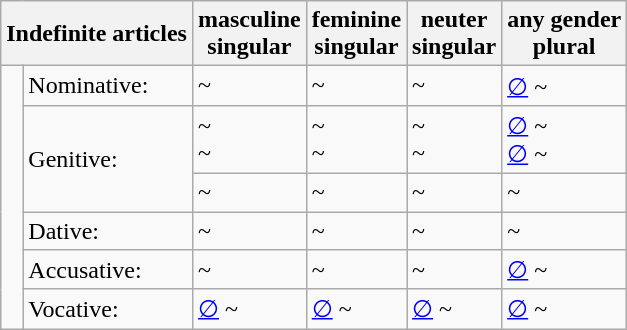<table class="wikitable">
<tr>
<th colspan="2"><strong>Indefinite articles</strong></th>
<th>masculine<br>singular</th>
<th>feminine<br>singular</th>
<th>neuter<br>singular</th>
<th>any gender<br>plural</th>
</tr>
<tr>
<td rowspan="6" style="width:5en"> </td>
<td>Nominative:</td>
<td><em></em> ~</td>
<td><em></em> ~</td>
<td><em></em> ~</td>
<td><a href='#'>∅</a> ~</td>
</tr>
<tr>
<td rowspan="2">Genitive:</td>
<td><em></em> ~ <em></em> <br> <em></em> ~ <em></em></td>
<td><em></em> ~ <em></em> <br> <em></em> ~ <em></em></td>
<td><em></em> ~ <em></em> <br> <em></em> ~ <em></em></td>
<td><a href='#'>∅</a> ~ <em></em> <br> <a href='#'>∅</a> ~ <em></em></td>
</tr>
<tr>
<td><em></em> ~</td>
<td><em></em> ~</td>
<td><em></em> ~</td>
<td><em></em> ~</td>
</tr>
<tr>
<td>Dative:</td>
<td><em></em> ~</td>
<td><em></em> ~</td>
<td><em></em> ~</td>
<td><em></em> ~</td>
</tr>
<tr>
<td>Accusative:</td>
<td><em></em> ~</td>
<td><em></em> ~</td>
<td><em></em> ~</td>
<td><a href='#'>∅</a> ~</td>
</tr>
<tr>
<td>Vocative:</td>
<td><a href='#'>∅</a> ~</td>
<td><a href='#'>∅</a> ~</td>
<td><a href='#'>∅</a> ~</td>
<td><a href='#'>∅</a> ~</td>
</tr>
</table>
